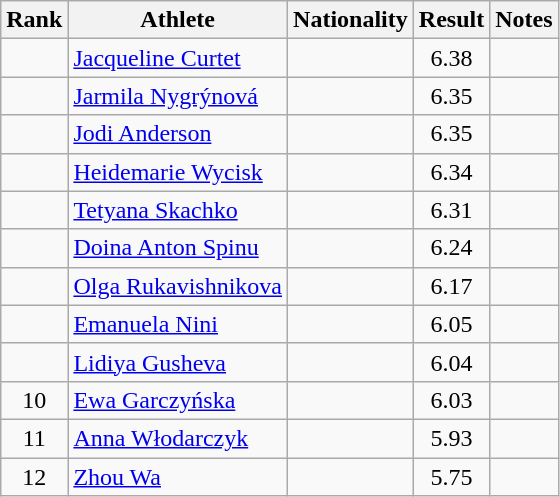<table class="wikitable sortable" style="text-align:center">
<tr>
<th>Rank</th>
<th>Athlete</th>
<th>Nationality</th>
<th>Result</th>
<th>Notes</th>
</tr>
<tr>
<td></td>
<td align=left><a href='#'>Jacqueline Curtet</a></td>
<td align=left></td>
<td>6.38</td>
<td></td>
</tr>
<tr>
<td></td>
<td align=left><a href='#'>Jarmila Nygrýnová</a></td>
<td align=left></td>
<td>6.35</td>
<td></td>
</tr>
<tr>
<td></td>
<td align=left><a href='#'>Jodi Anderson</a></td>
<td align=left></td>
<td>6.35</td>
<td></td>
</tr>
<tr>
<td></td>
<td align=left><a href='#'>Heidemarie Wycisk</a></td>
<td align=left></td>
<td>6.34</td>
<td></td>
</tr>
<tr>
<td></td>
<td align=left><a href='#'>Tetyana Skachko</a></td>
<td align=left></td>
<td>6.31</td>
<td></td>
</tr>
<tr>
<td></td>
<td align=left><a href='#'>Doina Anton Spinu</a></td>
<td align=left></td>
<td>6.24</td>
<td></td>
</tr>
<tr>
<td></td>
<td align=left><a href='#'>Olga Rukavishnikova</a></td>
<td align=left></td>
<td>6.17</td>
<td></td>
</tr>
<tr>
<td></td>
<td align=left><a href='#'>Emanuela Nini</a></td>
<td align=left></td>
<td>6.05</td>
<td></td>
</tr>
<tr>
<td></td>
<td align=left><a href='#'>Lidiya Gusheva</a></td>
<td align=left></td>
<td>6.04</td>
<td></td>
</tr>
<tr>
<td>10</td>
<td align=left><a href='#'>Ewa Garczyńska</a></td>
<td align=left></td>
<td>6.03</td>
<td></td>
</tr>
<tr>
<td>11</td>
<td align=left><a href='#'>Anna Włodarczyk</a></td>
<td align=left></td>
<td>5.93</td>
<td></td>
</tr>
<tr>
<td>12</td>
<td align=left><a href='#'>Zhou Wa</a></td>
<td align=left></td>
<td>5.75</td>
<td></td>
</tr>
</table>
